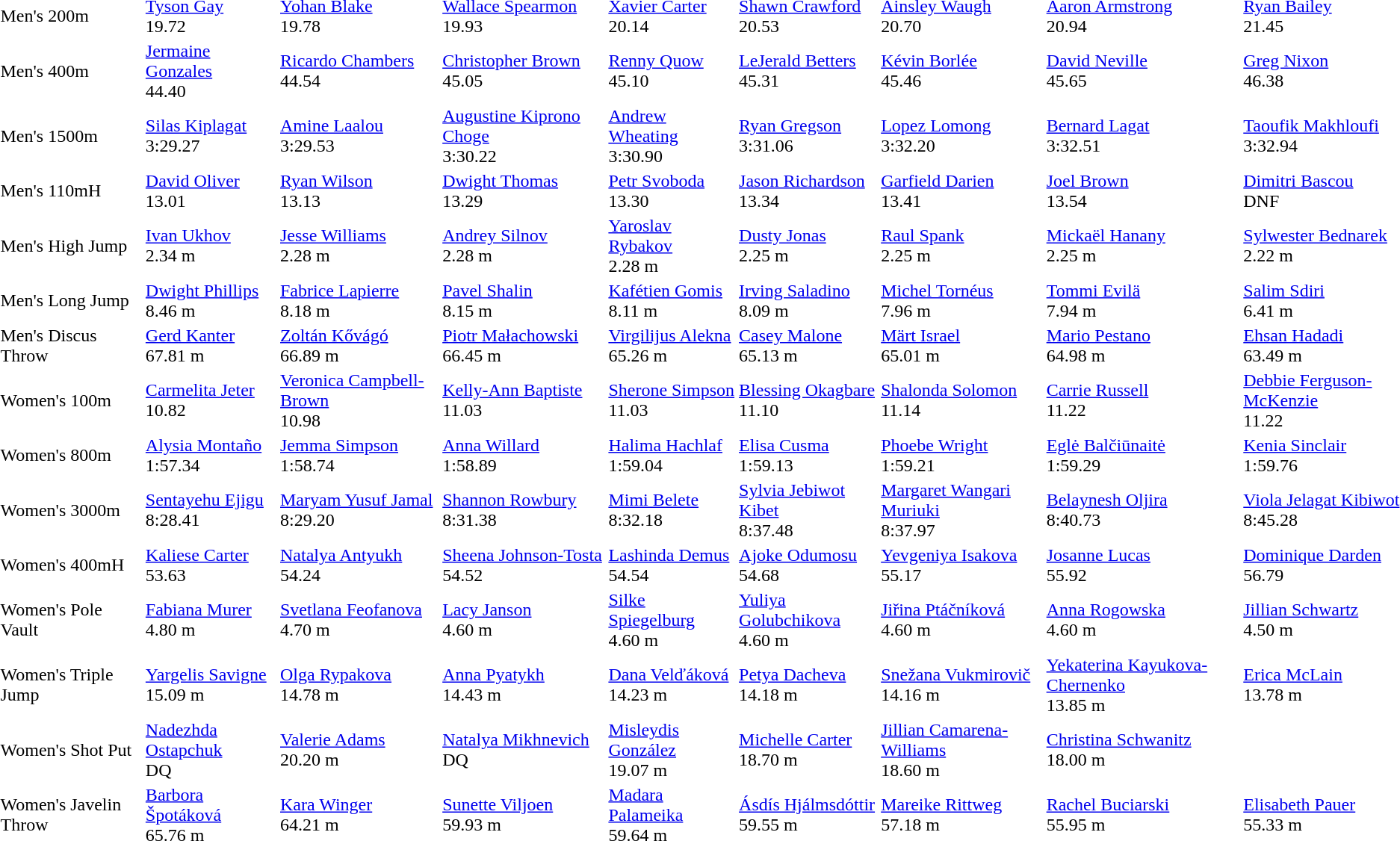<table>
<tr>
<td>Men's 200m<br></td>
<td><a href='#'>Tyson Gay</a><br>  19.72</td>
<td><a href='#'>Yohan Blake</a><br>  19.78</td>
<td><a href='#'>Wallace Spearmon</a><br>  19.93</td>
<td><a href='#'>Xavier Carter</a><br>  20.14</td>
<td><a href='#'>Shawn Crawford</a><br>  20.53</td>
<td><a href='#'>Ainsley Waugh</a><br>  20.70</td>
<td><a href='#'>Aaron Armstrong</a><br>  20.94</td>
<td><a href='#'>Ryan Bailey</a><br>  21.45</td>
</tr>
<tr>
<td>Men's 400m</td>
<td><a href='#'>Jermaine Gonzales</a><br>  44.40</td>
<td><a href='#'>Ricardo Chambers</a><br>  44.54</td>
<td><a href='#'>Christopher Brown</a><br>  45.05</td>
<td><a href='#'>Renny Quow</a><br>  45.10</td>
<td><a href='#'>LeJerald Betters</a><br>  45.31</td>
<td><a href='#'>Kévin Borlée</a><br>  45.46</td>
<td><a href='#'>David Neville</a><br>  45.65</td>
<td><a href='#'>Greg Nixon</a><br>  46.38</td>
</tr>
<tr>
<td>Men's 1500m</td>
<td><a href='#'>Silas Kiplagat</a><br>  3:29.27</td>
<td><a href='#'>Amine Laalou</a><br>  3:29.53</td>
<td><a href='#'>Augustine Kiprono Choge</a><br>  3:30.22</td>
<td><a href='#'>Andrew Wheating</a><br>  3:30.90</td>
<td><a href='#'>Ryan Gregson</a><br>  3:31.06</td>
<td><a href='#'>Lopez Lomong</a><br>  3:32.20</td>
<td><a href='#'>Bernard Lagat</a><br>  3:32.51</td>
<td><a href='#'>Taoufik Makhloufi</a><br>  3:32.94</td>
</tr>
<tr>
<td>Men's 110mH<br></td>
<td><a href='#'>David Oliver</a><br>  13.01</td>
<td><a href='#'>Ryan Wilson</a><br>  13.13</td>
<td><a href='#'>Dwight Thomas</a><br>  13.29</td>
<td><a href='#'>Petr Svoboda</a><br>  13.30</td>
<td><a href='#'>Jason Richardson</a><br>  13.34</td>
<td><a href='#'>Garfield Darien</a><br>  13.41</td>
<td><a href='#'>Joel Brown</a><br>  13.54</td>
<td><a href='#'>Dimitri Bascou</a><br>  DNF</td>
</tr>
<tr>
<td>Men's High Jump</td>
<td><a href='#'>Ivan Ukhov</a><br>  2.34 m</td>
<td><a href='#'>Jesse Williams</a><br>  2.28 m</td>
<td><a href='#'>Andrey Silnov</a><br>  2.28 m</td>
<td><a href='#'>Yaroslav Rybakov</a><br>  2.28 m</td>
<td><a href='#'>Dusty Jonas</a><br>  2.25 m</td>
<td><a href='#'>Raul Spank</a><br>  2.25 m</td>
<td><a href='#'>Mickaël Hanany</a><br>  2.25 m</td>
<td><a href='#'>Sylwester Bednarek</a><br>  2.22 m</td>
</tr>
<tr>
<td>Men's Long Jump</td>
<td><a href='#'>Dwight Phillips</a><br>  8.46 m</td>
<td><a href='#'>Fabrice Lapierre</a><br>  8.18 m</td>
<td><a href='#'>Pavel Shalin</a><br>  8.15 m</td>
<td><a href='#'>Kafétien Gomis</a><br>  8.11 m</td>
<td><a href='#'>Irving Saladino</a><br>  8.09 m</td>
<td><a href='#'>Michel Tornéus</a><br>  7.96 m</td>
<td><a href='#'>Tommi Evilä</a><br>  7.94 m</td>
<td><a href='#'>Salim Sdiri</a><br>  6.41 m</td>
</tr>
<tr>
<td>Men's Discus Throw</td>
<td><a href='#'>Gerd Kanter</a><br>  67.81 m</td>
<td><a href='#'>Zoltán Kővágó</a><br>  66.89 m</td>
<td><a href='#'>Piotr Małachowski</a><br>  66.45 m</td>
<td><a href='#'>Virgilijus Alekna</a><br>  65.26 m</td>
<td><a href='#'>Casey Malone</a><br>  65.13 m</td>
<td><a href='#'>Märt Israel</a><br>  65.01 m</td>
<td><a href='#'>Mario Pestano</a><br>  64.98 m</td>
<td><a href='#'>Ehsan Hadadi</a><br>  63.49 m</td>
</tr>
<tr>
<td>Women's 100m<br></td>
<td><a href='#'>Carmelita Jeter</a><br>  10.82</td>
<td><a href='#'>Veronica Campbell-Brown</a><br>  10.98</td>
<td><a href='#'>Kelly-Ann Baptiste</a><br>  11.03</td>
<td><a href='#'>Sherone Simpson</a><br>  11.03</td>
<td><a href='#'>Blessing Okagbare</a><br>  11.10</td>
<td><a href='#'>Shalonda Solomon</a><br>  11.14</td>
<td><a href='#'>Carrie Russell</a><br>  11.22</td>
<td><a href='#'>Debbie Ferguson-McKenzie</a><br>  11.22</td>
</tr>
<tr>
<td>Women's 800m</td>
<td><a href='#'>Alysia Montaño</a><br>  1:57.34</td>
<td><a href='#'>Jemma Simpson</a><br>  1:58.74</td>
<td><a href='#'>Anna Willard</a><br>  1:58.89</td>
<td><a href='#'>Halima Hachlaf</a><br>  1:59.04</td>
<td><a href='#'>Elisa Cusma</a><br>  1:59.13</td>
<td><a href='#'>Phoebe Wright</a><br>  1:59.21</td>
<td><a href='#'>Eglė Balčiūnaitė</a><br>  1:59.29</td>
<td><a href='#'>Kenia Sinclair</a><br>  1:59.76</td>
</tr>
<tr>
<td>Women's 3000m</td>
<td><a href='#'>Sentayehu Ejigu</a><br>  8:28.41</td>
<td><a href='#'>Maryam Yusuf Jamal</a><br>  8:29.20</td>
<td><a href='#'>Shannon Rowbury</a><br>  8:31.38</td>
<td><a href='#'>Mimi Belete</a><br>  8:32.18</td>
<td><a href='#'>Sylvia Jebiwot Kibet</a><br>  8:37.48</td>
<td><a href='#'>Margaret Wangari Muriuki</a><br>  8:37.97</td>
<td><a href='#'>Belaynesh Oljira</a><br>  8:40.73</td>
<td><a href='#'>Viola Jelagat Kibiwot</a><br>  8:45.28</td>
</tr>
<tr>
<td>Women's 400mH</td>
<td><a href='#'>Kaliese Carter</a><br>  53.63</td>
<td><a href='#'>Natalya Antyukh</a><br>  54.24</td>
<td><a href='#'>Sheena Johnson-Tosta</a><br>  54.52</td>
<td><a href='#'>Lashinda Demus</a><br>  54.54</td>
<td><a href='#'>Ajoke Odumosu</a><br>  54.68</td>
<td><a href='#'>Yevgeniya Isakova</a><br>  55.17</td>
<td><a href='#'>Josanne Lucas</a><br>  55.92</td>
<td><a href='#'>Dominique Darden</a><br>  56.79</td>
</tr>
<tr>
<td>Women's Pole Vault</td>
<td><a href='#'>Fabiana Murer</a><br>  4.80 m</td>
<td><a href='#'>Svetlana Feofanova</a><br>  4.70 m</td>
<td><a href='#'>Lacy Janson</a><br>  4.60 m</td>
<td><a href='#'>Silke Spiegelburg</a><br>  4.60 m</td>
<td><a href='#'>Yuliya Golubchikova</a><br>  4.60 m</td>
<td><a href='#'>Jiřina Ptáčníková</a><br>  4.60 m</td>
<td><a href='#'>Anna Rogowska</a><br>  4.60 m</td>
<td><a href='#'>Jillian Schwartz</a><br>  4.50 m</td>
</tr>
<tr>
<td>Women's Triple Jump</td>
<td><a href='#'>Yargelis Savigne</a><br>  15.09 m</td>
<td><a href='#'>Olga Rypakova</a><br>  14.78 m</td>
<td><a href='#'>Anna Pyatykh</a><br>  14.43 m</td>
<td><a href='#'>Dana Velďáková</a><br>  14.23 m</td>
<td><a href='#'>Petya Dacheva</a><br>  14.18 m</td>
<td><a href='#'>Snežana Vukmirovič</a><br>  14.16 m</td>
<td><a href='#'>Yekaterina Kayukova-Chernenko</a><br>  13.85 m</td>
<td><a href='#'>Erica McLain</a><br>  13.78 m</td>
</tr>
<tr>
<td>Women's Shot Put</td>
<td><a href='#'>Nadezhda Ostapchuk</a><br>  DQ</td>
<td><a href='#'>Valerie Adams</a><br>  20.20 m</td>
<td><a href='#'>Natalya Mikhnevich</a><br>  DQ</td>
<td><a href='#'>Misleydis González</a><br>  19.07 m</td>
<td><a href='#'>Michelle Carter</a><br>  18.70 m</td>
<td><a href='#'>Jillian Camarena-Williams</a><br>  18.60 m</td>
<td><a href='#'>Christina Schwanitz</a><br>  18.00 m</td>
</tr>
<tr>
<td>Women's Javelin Throw</td>
<td><a href='#'>Barbora Špotáková</a><br>  65.76 m</td>
<td><a href='#'>Kara Winger</a><br>  64.21 m</td>
<td><a href='#'>Sunette Viljoen</a><br>  59.93 m</td>
<td><a href='#'>Madara Palameika</a><br>  59.64 m</td>
<td><a href='#'>Ásdís Hjálmsdóttir</a><br>  59.55 m</td>
<td><a href='#'>Mareike Rittweg</a><br>  57.18 m</td>
<td><a href='#'>Rachel Buciarski</a><br>  55.95 m</td>
<td><a href='#'>Elisabeth Pauer</a><br>  55.33 m</td>
</tr>
</table>
